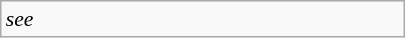<table class="wikitable floatright" style="font-size: 0.9em; width: 270px">
<tr>
<td><em>see </em></td>
</tr>
</table>
